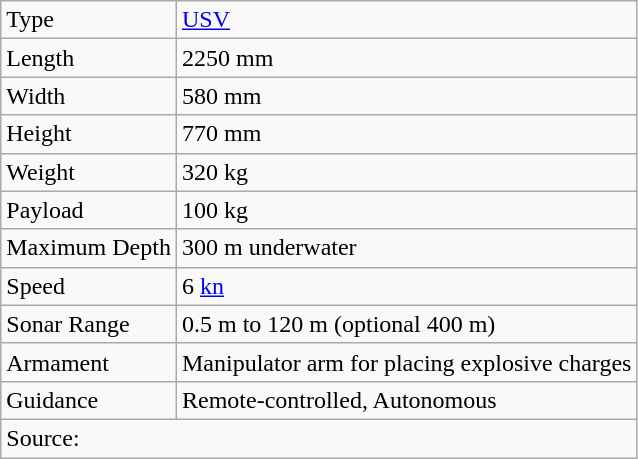<table class="wikitable">
<tr>
<td>Type</td>
<td><a href='#'>USV</a></td>
</tr>
<tr>
<td>Length</td>
<td>2250 mm</td>
</tr>
<tr>
<td>Width</td>
<td>580 mm</td>
</tr>
<tr>
<td>Height</td>
<td>770 mm</td>
</tr>
<tr>
<td>Weight</td>
<td>320 kg</td>
</tr>
<tr>
<td>Payload</td>
<td>100 kg</td>
</tr>
<tr>
<td>Maximum Depth</td>
<td>300 m underwater</td>
</tr>
<tr>
<td>Speed</td>
<td>6 <a href='#'>kn</a></td>
</tr>
<tr>
<td>Sonar Range</td>
<td>0.5 m to 120 m (optional 400 m)</td>
</tr>
<tr>
<td>Armament</td>
<td>Manipulator arm for placing explosive charges</td>
</tr>
<tr>
<td>Guidance</td>
<td>Remote-controlled, Autonomous</td>
</tr>
<tr>
<td colspan="2">Source: </td>
</tr>
</table>
